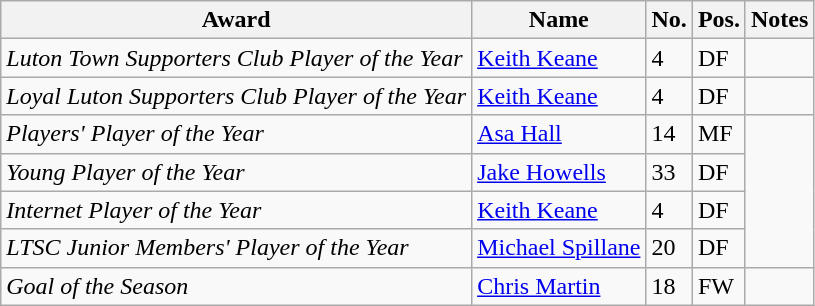<table class="wikitable" style="text-align:center">
<tr>
<th>Award</th>
<th>Name</th>
<th>No.</th>
<th>Pos.</th>
<th>Notes</th>
</tr>
<tr>
<td align="left"><em>Luton Town Supporters Club Player of the Year</em></td>
<td align="left"> <a href='#'>Keith Keane</a></td>
<td align="left">4</td>
<td align="left">DF</td>
</tr>
<tr>
<td align="left"><em>Loyal Luton Supporters Club Player of the Year</em></td>
<td align="left"> <a href='#'>Keith Keane</a></td>
<td align="left">4</td>
<td align="left">DF</td>
<td style="text-align:center;"></td>
</tr>
<tr>
<td align="left"><em>Players' Player of the Year</em></td>
<td align="left"> <a href='#'>Asa Hall</a></td>
<td align="left">14</td>
<td align="left">MF</td>
</tr>
<tr>
<td align="left"><em>Young Player of the Year</em></td>
<td align="left"> <a href='#'>Jake Howells</a></td>
<td align="left">33</td>
<td align="left">DF</td>
</tr>
<tr>
<td align="left"><em>Internet Player of the Year</em></td>
<td align="left"> <a href='#'>Keith Keane</a></td>
<td align="left">4</td>
<td align="left">DF</td>
</tr>
<tr>
<td align="left"><em>LTSC Junior Members' Player of the Year</em></td>
<td align="left"> <a href='#'>Michael Spillane</a></td>
<td align="left">20</td>
<td align="left">DF</td>
</tr>
<tr>
<td align="left"><em>Goal of the Season</em></td>
<td align="left"> <a href='#'>Chris Martin</a></td>
<td align="left">18</td>
<td align="left">FW</td>
<td style="text-align:center;"></td>
</tr>
</table>
